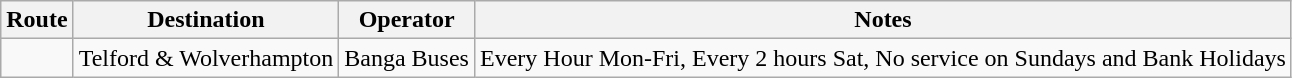<table class="wikitable sortable">
<tr>
<th>Route</th>
<th>Destination</th>
<th>Operator</th>
<th>Notes</th>
</tr>
<tr>
<td><strong></strong></td>
<td>Telford & Wolverhampton</td>
<td>Banga Buses</td>
<td>Every Hour Mon-Fri, Every 2 hours Sat, No service on Sundays and Bank Holidays</td>
</tr>
</table>
